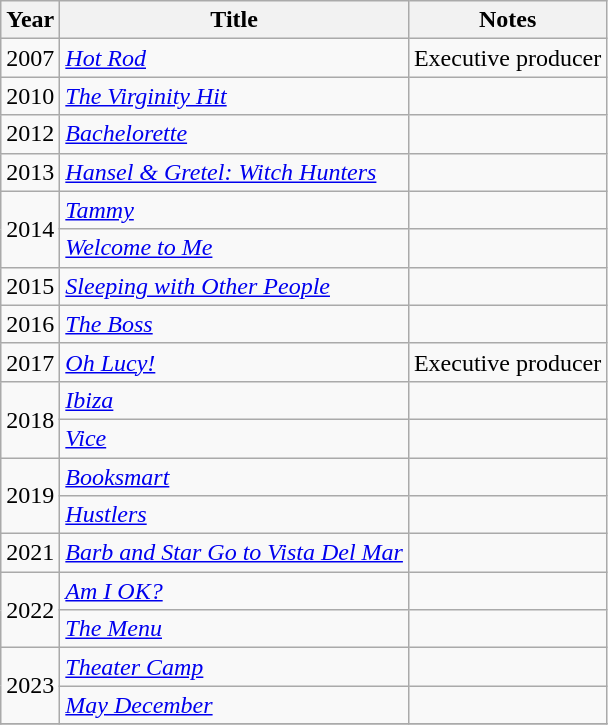<table class="wikitable sortable">
<tr>
<th>Year</th>
<th>Title</th>
<th>Notes</th>
</tr>
<tr>
<td>2007</td>
<td><em><a href='#'>Hot Rod</a></em></td>
<td>Executive producer</td>
</tr>
<tr>
<td>2010</td>
<td><em><a href='#'>The Virginity Hit</a></em></td>
<td></td>
</tr>
<tr>
<td>2012</td>
<td><em><a href='#'>Bachelorette</a></em></td>
<td></td>
</tr>
<tr>
<td>2013</td>
<td><em><a href='#'>Hansel & Gretel: Witch Hunters</a></em></td>
<td></td>
</tr>
<tr>
<td rowspan="2">2014</td>
<td><em><a href='#'>Tammy</a></em></td>
<td></td>
</tr>
<tr>
<td><em><a href='#'>Welcome to Me</a></em></td>
<td></td>
</tr>
<tr>
<td>2015</td>
<td><em><a href='#'>Sleeping with Other People</a></em></td>
<td></td>
</tr>
<tr>
<td>2016</td>
<td><em><a href='#'>The Boss</a></em></td>
<td></td>
</tr>
<tr>
<td>2017</td>
<td><em><a href='#'>Oh Lucy!</a></em></td>
<td>Executive producer</td>
</tr>
<tr>
<td rowspan="2">2018</td>
<td><em><a href='#'>Ibiza</a></em></td>
<td></td>
</tr>
<tr>
<td><em><a href='#'>Vice</a></em></td>
<td></td>
</tr>
<tr>
<td rowspan="2">2019</td>
<td><em><a href='#'>Booksmart</a></em></td>
<td></td>
</tr>
<tr>
<td><em><a href='#'>Hustlers</a></em></td>
<td></td>
</tr>
<tr>
<td>2021</td>
<td><em><a href='#'>Barb and Star Go to Vista Del Mar</a></em></td>
<td></td>
</tr>
<tr>
<td rowspan="2">2022</td>
<td><em><a href='#'>Am I OK?</a></em></td>
<td></td>
</tr>
<tr>
<td><em><a href='#'>The Menu</a></em></td>
<td></td>
</tr>
<tr>
<td rowspan="2">2023</td>
<td><em><a href='#'>Theater Camp</a></em></td>
<td></td>
</tr>
<tr>
<td><em><a href='#'>May December</a></em></td>
<td></td>
</tr>
<tr>
</tr>
</table>
